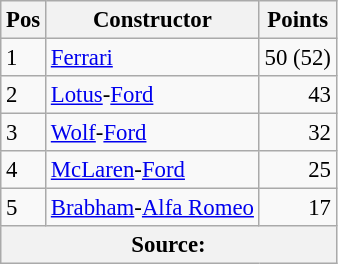<table class="wikitable" style="font-size: 95%;">
<tr>
<th>Pos</th>
<th>Constructor</th>
<th>Points</th>
</tr>
<tr>
<td>1</td>
<td> <a href='#'>Ferrari</a></td>
<td align="right">50 (52)</td>
</tr>
<tr>
<td>2</td>
<td> <a href='#'>Lotus</a>-<a href='#'>Ford</a></td>
<td align="right">43</td>
</tr>
<tr>
<td>3</td>
<td> <a href='#'>Wolf</a>-<a href='#'>Ford</a></td>
<td align="right">32</td>
</tr>
<tr>
<td>4</td>
<td> <a href='#'>McLaren</a>-<a href='#'>Ford</a></td>
<td align="right">25</td>
</tr>
<tr>
<td>5</td>
<td> <a href='#'>Brabham</a>-<a href='#'>Alfa Romeo</a></td>
<td align="right">17</td>
</tr>
<tr>
<th colspan=4>Source: </th>
</tr>
</table>
